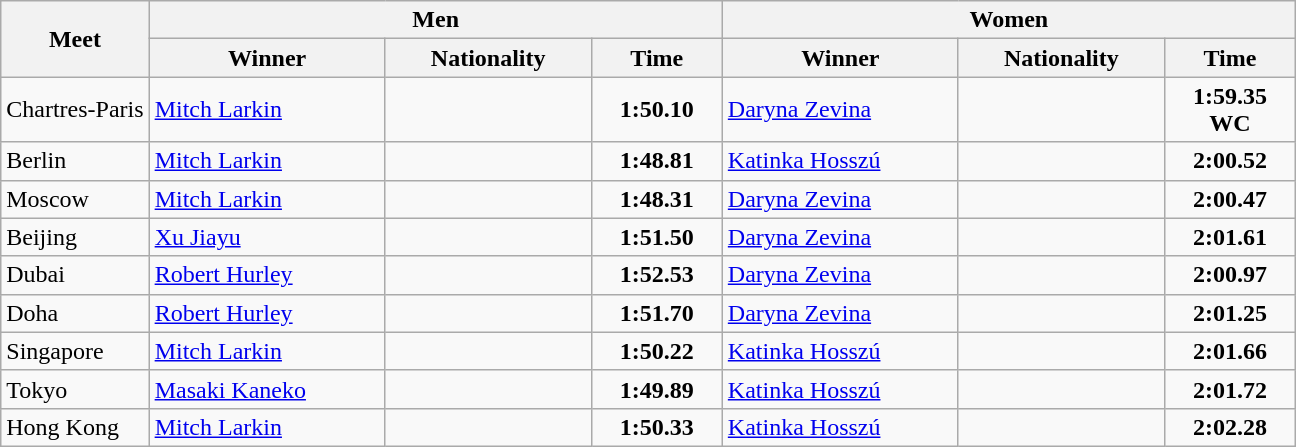<table class="wikitable">
<tr>
<th rowspan="2">Meet</th>
<th colspan="3">Men</th>
<th colspan="3">Women</th>
</tr>
<tr>
<th width=150>Winner</th>
<th width=130>Nationality</th>
<th width=80>Time</th>
<th width=150>Winner</th>
<th width=130>Nationality</th>
<th width=80>Time</th>
</tr>
<tr>
<td>Chartres-Paris</td>
<td><a href='#'>Mitch Larkin</a></td>
<td></td>
<td align=center><strong>1:50.10</strong></td>
<td><a href='#'>Daryna Zevina</a></td>
<td></td>
<td align=center><strong>1:59.35 WC</strong></td>
</tr>
<tr>
<td>Berlin</td>
<td><a href='#'>Mitch Larkin</a></td>
<td></td>
<td align=center><strong>1:48.81</strong></td>
<td><a href='#'>Katinka Hosszú</a></td>
<td></td>
<td align=center><strong>2:00.52</strong></td>
</tr>
<tr>
<td>Moscow</td>
<td><a href='#'>Mitch Larkin</a></td>
<td></td>
<td align=center><strong>1:48.31</strong></td>
<td><a href='#'>Daryna Zevina</a></td>
<td></td>
<td align=center><strong>2:00.47</strong></td>
</tr>
<tr>
<td>Beijing</td>
<td><a href='#'>Xu Jiayu</a></td>
<td></td>
<td align=center><strong>1:51.50</strong></td>
<td><a href='#'>Daryna Zevina</a></td>
<td></td>
<td align=center><strong>2:01.61</strong></td>
</tr>
<tr>
<td>Dubai</td>
<td><a href='#'>Robert Hurley</a></td>
<td></td>
<td align=center><strong>1:52.53</strong></td>
<td><a href='#'>Daryna Zevina</a></td>
<td></td>
<td align=center><strong>2:00.97</strong></td>
</tr>
<tr>
<td>Doha</td>
<td><a href='#'>Robert Hurley</a></td>
<td></td>
<td align=center><strong>1:51.70</strong></td>
<td><a href='#'>Daryna Zevina</a></td>
<td></td>
<td align=center><strong>2:01.25</strong></td>
</tr>
<tr>
<td>Singapore</td>
<td><a href='#'>Mitch Larkin</a></td>
<td></td>
<td align=center><strong>1:50.22</strong></td>
<td><a href='#'>Katinka Hosszú</a></td>
<td></td>
<td align=center><strong>2:01.66</strong></td>
</tr>
<tr>
<td>Tokyo</td>
<td><a href='#'>Masaki Kaneko</a></td>
<td></td>
<td align=center><strong>1:49.89</strong></td>
<td><a href='#'>Katinka Hosszú</a></td>
<td></td>
<td align=center><strong>2:01.72</strong></td>
</tr>
<tr>
<td>Hong Kong</td>
<td><a href='#'>Mitch Larkin</a></td>
<td></td>
<td align=center><strong>1:50.33</strong></td>
<td><a href='#'>Katinka Hosszú</a></td>
<td></td>
<td align=center><strong>2:02.28</strong></td>
</tr>
</table>
